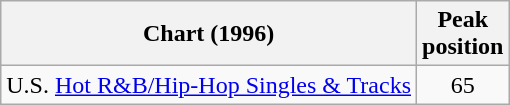<table class="wikitable sortable">
<tr>
<th align="left">Chart (1996)</th>
<th align="center">Peak<br>position</th>
</tr>
<tr>
<td align="left">U.S. <a href='#'>Hot R&B/Hip-Hop Singles & Tracks</a></td>
<td align="center">65</td>
</tr>
</table>
